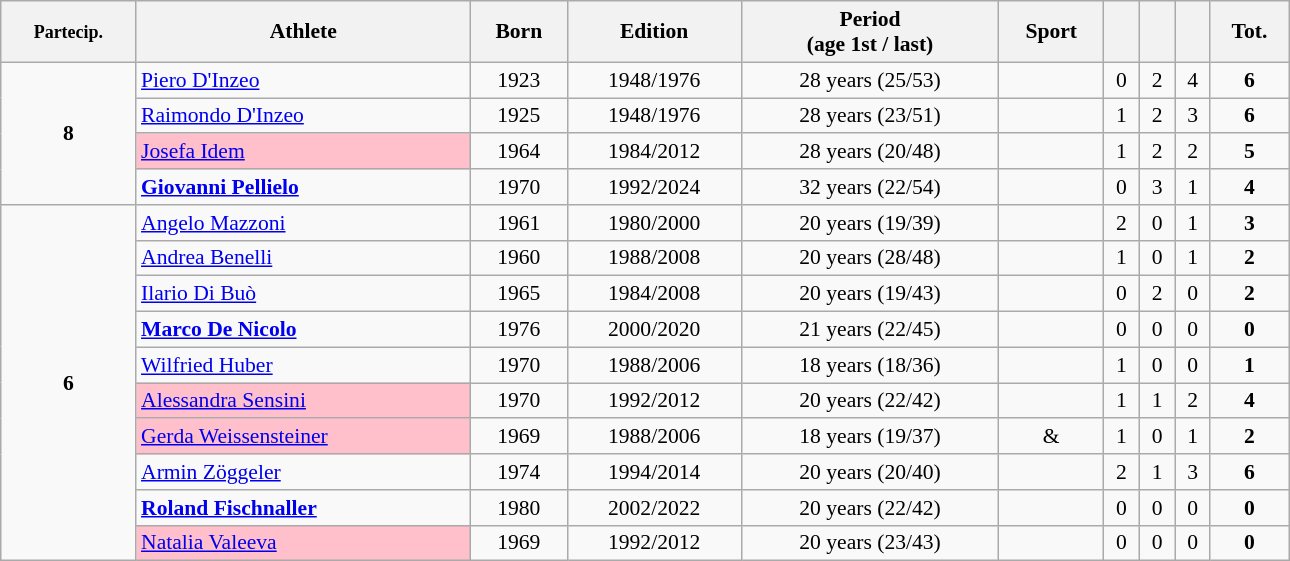<table class="wikitable" width=68% style="font-size:90%; text-align:center;">
<tr>
<th><small>Partecip.</small></th>
<th>Athlete</th>
<th>Born</th>
<th>Edition</th>
<th>Period<br>(age 1st / last)</th>
<th>Sport</th>
<th></th>
<th></th>
<th></th>
<th>Tot.</th>
</tr>
<tr>
<td rowspan=4><strong>8</strong></td>
<td align=left><a href='#'>Piero D'Inzeo</a></td>
<td>1923</td>
<td>1948/1976</td>
<td>28 years (25/53)</td>
<td></td>
<td>0</td>
<td>2</td>
<td>4</td>
<td><strong>6</strong></td>
</tr>
<tr>
<td align=left><a href='#'>Raimondo D'Inzeo</a></td>
<td>1925</td>
<td>1948/1976</td>
<td>28 years (23/51)</td>
<td></td>
<td>1</td>
<td>2</td>
<td>3</td>
<td><strong>6</strong></td>
</tr>
<tr>
<td align=left bgcolor=pink><a href='#'>Josefa Idem</a></td>
<td>1964</td>
<td>1984/2012</td>
<td>28 years (20/48)</td>
<td></td>
<td>1</td>
<td>2</td>
<td>2</td>
<td><strong>5</strong></td>
</tr>
<tr>
<td align=left><strong><a href='#'>Giovanni Pellielo</a></strong></td>
<td>1970</td>
<td>1992/2024</td>
<td>32 years (22/54)</td>
<td></td>
<td>0</td>
<td>3</td>
<td>1</td>
<td><strong>4</strong></td>
</tr>
<tr>
<td rowspan=10><strong>6</strong></td>
<td align=left><a href='#'>Angelo Mazzoni</a></td>
<td>1961</td>
<td>1980/2000</td>
<td>20 years (19/39)</td>
<td></td>
<td>2</td>
<td>0</td>
<td>1</td>
<td><strong>3</strong></td>
</tr>
<tr>
<td align=left><a href='#'>Andrea Benelli</a></td>
<td>1960</td>
<td>1988/2008</td>
<td>20 years (28/48)</td>
<td></td>
<td>1</td>
<td>0</td>
<td>1</td>
<td><strong>2</strong></td>
</tr>
<tr>
<td align=left><a href='#'>Ilario Di Buò</a></td>
<td>1965</td>
<td>1984/2008</td>
<td>20 years (19/43)</td>
<td></td>
<td>0</td>
<td>2</td>
<td>0</td>
<td><strong>2</strong></td>
</tr>
<tr>
<td align=left><strong><a href='#'>Marco De Nicolo</a></strong></td>
<td>1976</td>
<td>2000/2020</td>
<td>21 years (22/45)</td>
<td></td>
<td>0</td>
<td>0</td>
<td>0</td>
<td><strong>0</strong></td>
</tr>
<tr>
<td align=left><a href='#'>Wilfried Huber</a></td>
<td>1970</td>
<td>1988/2006</td>
<td>18 years (18/36)</td>
<td></td>
<td>1</td>
<td>0</td>
<td>0</td>
<td><strong>1</strong></td>
</tr>
<tr>
<td align=left bgcolor=pink><a href='#'>Alessandra Sensini</a></td>
<td>1970</td>
<td>1992/2012</td>
<td>20 years (22/42)</td>
<td></td>
<td>1</td>
<td>1</td>
<td>2</td>
<td><strong>4</strong></td>
</tr>
<tr>
<td align=left bgcolor=pink><a href='#'>Gerda Weissensteiner</a></td>
<td>1969</td>
<td>1988/2006</td>
<td>18 years (19/37)</td>
<td> & </td>
<td>1</td>
<td>0</td>
<td>1</td>
<td><strong>2</strong></td>
</tr>
<tr>
<td align=left><a href='#'>Armin Zöggeler</a></td>
<td>1974</td>
<td>1994/2014</td>
<td>20 years (20/40)</td>
<td></td>
<td>2</td>
<td>1</td>
<td>3</td>
<td><strong>6</strong></td>
</tr>
<tr>
<td align=left><strong><a href='#'>Roland Fischnaller</a></strong></td>
<td>1980</td>
<td>2002/2022</td>
<td>20 years (22/42)</td>
<td></td>
<td>0</td>
<td>0</td>
<td>0</td>
<td><strong>0</strong></td>
</tr>
<tr>
<td align=left bgcolor=pink><a href='#'>Natalia Valeeva</a></td>
<td>1969</td>
<td>1992/2012</td>
<td>20 years (23/43)</td>
<td></td>
<td>0</td>
<td>0</td>
<td>0</td>
<td><strong>0</strong></td>
</tr>
</table>
